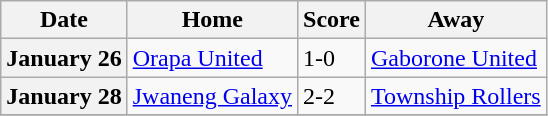<table class="wikitable sortable plainrowheaders">
<tr>
<th scope="col">Date</th>
<th scope="col">Home</th>
<th scope="col">Score</th>
<th scope="col">Away</th>
</tr>
<tr>
<th scope="row">January 26</th>
<td><a href='#'>Orapa United</a></td>
<td>1-0</td>
<td><a href='#'>Gaborone United</a></td>
</tr>
<tr>
<th scope="row">January 28</th>
<td><a href='#'>Jwaneng Galaxy</a></td>
<td>2-2</td>
<td><a href='#'>Township Rollers</a></td>
</tr>
<tr>
</tr>
</table>
